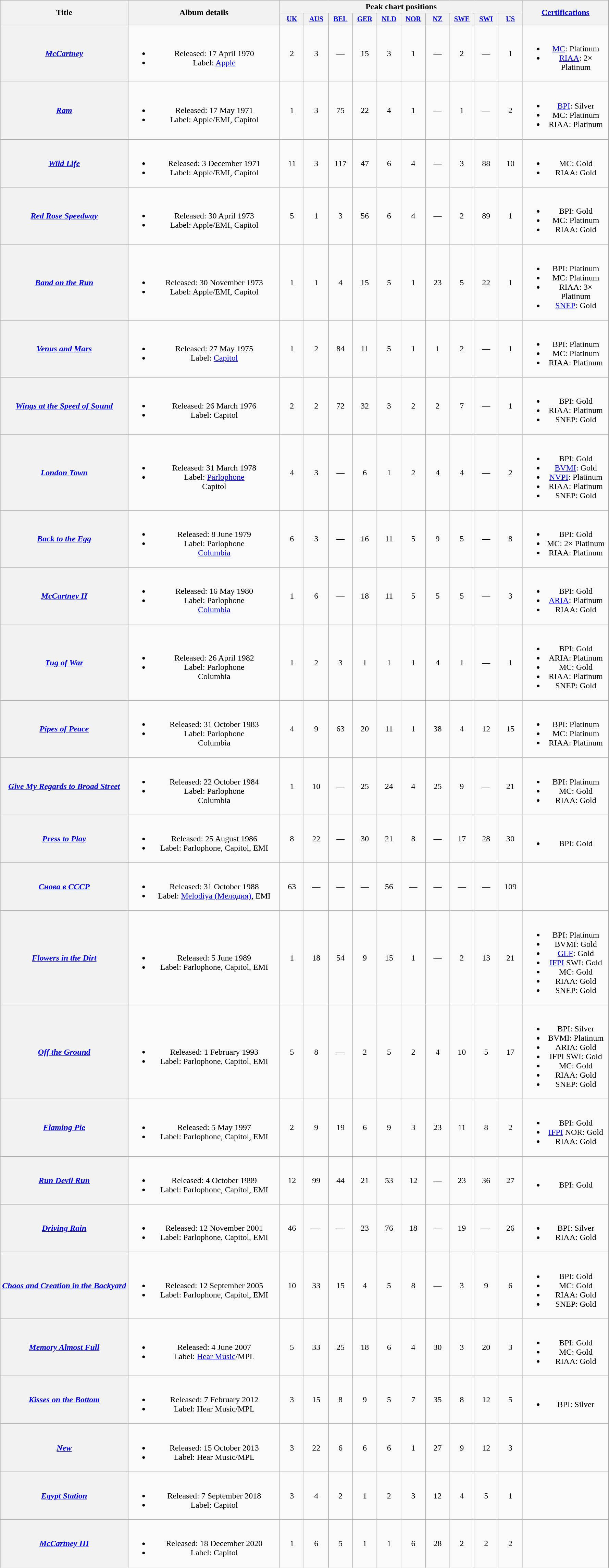<table class="wikitable plainrowheaders" style="text-align:center">
<tr>
<th scope="col" rowspan="2" style="width:153eem">Title</th>
<th scope="col" rowspan="2" style="width:18em">Album details</th>
<th scope="col" colspan="10">Peak chart positions</th>
<th scope="col" rowspan="2" style="width:160px;"><a href='#'>Certifications</a><br></th>
</tr>
<tr>
<th scope="col" style="width:3em;font-size:85%"><a href='#'>UK</a><br></th>
<th scope="col" style="width:3em;font-size:85%"><a href='#'>AUS</a><br></th>
<th scope="col" style="width:3em;font-size:85%"><a href='#'>BEL</a><br></th>
<th scope="col" style="width:3em;font-size:85%"><a href='#'>GER</a><br></th>
<th scope="col" style="width:3em;font-size:85%"><a href='#'>NLD</a><br></th>
<th scope="col" style="width:3em;font-size:85%"><a href='#'>NOR</a><br></th>
<th scope="col" style="width:3em;font-size:85%"><a href='#'>NZ</a><br></th>
<th scope="col" style="width:3em;font-size:85%"><a href='#'>SWE</a><br></th>
<th scope="col" style="width:3em;font-size:85%"><a href='#'>SWI</a><br></th>
<th scope="col" style="width:3em;font-size:85%"><a href='#'>US</a><br></th>
</tr>
<tr>
<th scope="row"><em><a href='#'>McCartney</a></em></th>
<td><br><ul><li>Released: 17 April 1970</li><li>Label: <a href='#'>Apple</a></li></ul></td>
<td>2</td>
<td>3</td>
<td>—</td>
<td>15</td>
<td>3</td>
<td>1</td>
<td>—</td>
<td>2</td>
<td>—</td>
<td>1</td>
<td><br><ul><li><a href='#'>MC</a>: Platinum</li><li><a href='#'>RIAA</a>: 2× Platinum</li></ul></td>
</tr>
<tr>
<th scope="row"><em><a href='#'>Ram</a></em> <br></th>
<td><br><ul><li>Released: 17 May 1971</li><li>Label: Apple/EMI, Capitol</li></ul></td>
<td>1</td>
<td>3</td>
<td>75<br></td>
<td>22</td>
<td>4</td>
<td>1</td>
<td>—</td>
<td>1</td>
<td>—</td>
<td>2</td>
<td><br><ul><li><a href='#'>BPI</a>: Silver</li><li>MC: Platinum</li><li>RIAA: Platinum</li></ul></td>
</tr>
<tr>
<th scope="row"><em><a href='#'>Wild Life</a></em> <br></th>
<td><br><ul><li>Released: 3 December 1971</li><li>Label: Apple/EMI, Capitol</li></ul></td>
<td>11</td>
<td>3</td>
<td>117<br></td>
<td>47</td>
<td>6</td>
<td>4</td>
<td>—</td>
<td>3</td>
<td>88<br></td>
<td>10</td>
<td><br><ul><li>MC: Gold</li><li>RIAA: Gold</li></ul></td>
</tr>
<tr>
<th scope="row"><em><a href='#'>Red Rose Speedway</a></em> <br></th>
<td><br><ul><li>Released: 30 April 1973</li><li>Label: Apple/EMI, Capitol</li></ul></td>
<td>5</td>
<td>1</td>
<td>3</td>
<td>56</td>
<td>6</td>
<td>4</td>
<td>—</td>
<td>2</td>
<td>89<br></td>
<td>1</td>
<td><br><ul><li>BPI: Gold</li><li>MC: Platinum</li><li>RIAA: Gold</li></ul></td>
</tr>
<tr>
<th scope="row"><em><a href='#'>Band on the Run</a></em> <br></th>
<td><br><ul><li>Released: 30 November 1973</li><li>Label: Apple/EMI, Capitol</li></ul></td>
<td>1</td>
<td>1</td>
<td>4</td>
<td>15</td>
<td>5</td>
<td>1</td>
<td>23</td>
<td>5</td>
<td>22</td>
<td>1</td>
<td><br><ul><li>BPI: Platinum</li><li>MC: Platinum</li><li>RIAA: 3× Platinum</li><li><a href='#'>SNEP</a>: Gold</li></ul></td>
</tr>
<tr>
<th scope="row"><em><a href='#'>Venus and Mars</a></em> <br></th>
<td><br><ul><li>Released: 27 May 1975</li><li>Label: <a href='#'>Capitol</a></li></ul></td>
<td>1</td>
<td>2</td>
<td>84<br></td>
<td>11</td>
<td>5</td>
<td>1</td>
<td>1</td>
<td>2</td>
<td>—</td>
<td>1</td>
<td><br><ul><li>BPI: Platinum</li><li>MC: Platinum</li><li>RIAA: Platinum</li></ul></td>
</tr>
<tr>
<th scope="row"><em><a href='#'>Wings at the Speed of Sound</a></em> <br></th>
<td><br><ul><li>Released: 26 March 1976</li><li>Label: Capitol</li></ul></td>
<td>2</td>
<td>2</td>
<td>72<br></td>
<td>32</td>
<td>3</td>
<td>2</td>
<td>2</td>
<td>7</td>
<td>—</td>
<td>1</td>
<td><br><ul><li>BPI: Gold</li><li>RIAA: Platinum</li><li>SNEP: Gold</li></ul></td>
</tr>
<tr>
<th scope="row"><em><a href='#'>London Town</a></em> <br></th>
<td><br><ul><li>Released: 31 March 1978</li><li>Label: <a href='#'>Parlophone</a> <br>Capitol </li></ul></td>
<td>4</td>
<td>3</td>
<td>—</td>
<td>6</td>
<td>1</td>
<td>2</td>
<td>4</td>
<td>4</td>
<td>—</td>
<td>2</td>
<td><br><ul><li>BPI: Gold</li><li><a href='#'>BVMI</a>: Gold</li><li><a href='#'>NVPI</a>: Platinum</li><li>RIAA: Platinum</li><li>SNEP: Gold</li></ul></td>
</tr>
<tr>
<th scope="row"><em><a href='#'>Back to the Egg</a></em> <br></th>
<td><br><ul><li>Released: 8 June 1979</li><li>Label: Parlophone <br><a href='#'>Columbia</a> </li></ul></td>
<td>6</td>
<td>3</td>
<td>—</td>
<td>16</td>
<td>11</td>
<td>5</td>
<td>9</td>
<td>5</td>
<td>—</td>
<td>8</td>
<td><br><ul><li>BPI: Gold</li><li>MC: 2× Platinum</li><li>RIAA: Platinum</li></ul></td>
</tr>
<tr>
<th scope="row"><em><a href='#'>McCartney II</a></em></th>
<td><br><ul><li>Released: 16 May 1980</li><li>Label: Parlophone <br><a href='#'>Columbia</a> </li></ul></td>
<td>1</td>
<td>6</td>
<td>—</td>
<td>18</td>
<td>11</td>
<td>5</td>
<td>5</td>
<td>5</td>
<td>—</td>
<td>3</td>
<td><br><ul><li>BPI: Gold</li><li><a href='#'>ARIA</a>: Platinum</li><li>RIAA: Gold</li></ul></td>
</tr>
<tr>
<th scope="row"><em><a href='#'>Tug of War</a></em></th>
<td><br><ul><li>Released: 26 April 1982</li><li>Label: Parlophone <br>Columbia </li></ul></td>
<td>1</td>
<td>2</td>
<td>3</td>
<td>1</td>
<td>1</td>
<td>1</td>
<td>4</td>
<td>1</td>
<td>—</td>
<td>1</td>
<td><br><ul><li>BPI: Gold</li><li>ARIA: Platinum</li><li>MC: Gold</li><li>RIAA: Platinum</li><li>SNEP: Gold</li></ul></td>
</tr>
<tr>
<th scope="row"><em><a href='#'>Pipes of Peace</a></em></th>
<td><br><ul><li>Released: 31 October 1983</li><li>Label: Parlophone <br>Columbia </li></ul></td>
<td>4</td>
<td>9</td>
<td>63<br></td>
<td>20</td>
<td>11</td>
<td>1</td>
<td>38</td>
<td>4</td>
<td>12</td>
<td>15</td>
<td><br><ul><li>BPI: Platinum</li><li>MC: Platinum</li><li>RIAA: Platinum</li></ul></td>
</tr>
<tr>
<th scope="row"><em><a href='#'>Give My Regards to Broad Street</a></em> <br></th>
<td><br><ul><li>Released: 22 October 1984</li><li>Label: Parlophone <br>Columbia </li></ul></td>
<td>1</td>
<td>10</td>
<td>—</td>
<td>25</td>
<td>24</td>
<td>4</td>
<td>25</td>
<td>9</td>
<td>—</td>
<td>21</td>
<td><br><ul><li>BPI: Platinum</li><li>MC: Gold</li><li>RIAA: Gold</li></ul></td>
</tr>
<tr>
<th scope="row"><em><a href='#'>Press to Play</a></em></th>
<td><br><ul><li>Released: 25 August 1986</li><li>Label: Parlophone, Capitol, EMI</li></ul></td>
<td>8</td>
<td>22</td>
<td>—</td>
<td>30</td>
<td>21</td>
<td>8</td>
<td>—</td>
<td>17</td>
<td>28</td>
<td>30</td>
<td><br><ul><li>BPI: Gold</li></ul></td>
</tr>
<tr>
<th scope="row"><em><a href='#'>Снова в СССР</a></em> <br></th>
<td><br><ul><li>Released: 31 October 1988</li><li>Label: <a href='#'>Melodiya (Μелодия)</a>, EMI</li></ul></td>
<td>63</td>
<td>—</td>
<td>—</td>
<td>—</td>
<td>56</td>
<td>—</td>
<td>—</td>
<td>—</td>
<td>—</td>
<td>109</td>
<td></td>
</tr>
<tr>
<th scope="row"><em><a href='#'>Flowers in the Dirt</a></em></th>
<td><br><ul><li>Released: 5 June 1989</li><li>Label: Parlophone, Capitol, EMI</li></ul></td>
<td>1</td>
<td>18</td>
<td>54<br></td>
<td>9</td>
<td>15</td>
<td>1</td>
<td>—</td>
<td>2</td>
<td>13</td>
<td>21</td>
<td><br><ul><li>BPI: Platinum</li><li>BVMI: Gold</li><li><a href='#'>GLF</a>: Gold</li><li><a href='#'>IFPI</a> SWI: Gold</li><li>MC: Gold</li><li>RIAA: Gold</li><li>SNEP: Gold</li></ul></td>
</tr>
<tr>
<th scope="row"><em><a href='#'>Off the Ground</a></em></th>
<td><br><ul><li>Released: 1 February 1993</li><li>Label: Parlophone, Capitol, EMI</li></ul></td>
<td>5</td>
<td>8</td>
<td>—</td>
<td>2</td>
<td>5</td>
<td>2</td>
<td>4</td>
<td>10</td>
<td>5</td>
<td>17</td>
<td><br><ul><li>BPI: Silver</li><li>BVMI: Platinum</li><li>ARIA: Gold</li><li>IFPI SWI: Gold</li><li>MC: Gold</li><li>RIAA: Gold</li><li>SNEP: Gold</li></ul></td>
</tr>
<tr>
<th scope="row"><em><a href='#'>Flaming Pie</a></em></th>
<td><br><ul><li>Released: 5 May 1997</li><li>Label: Parlophone, Capitol, EMI</li></ul></td>
<td>2</td>
<td>9</td>
<td>19</td>
<td>6</td>
<td>9</td>
<td>3</td>
<td>23</td>
<td>11</td>
<td>8</td>
<td>2</td>
<td><br><ul><li>BPI: Gold</li><li><a href='#'>IFPI</a> NOR: Gold</li><li>RIAA: Gold</li></ul></td>
</tr>
<tr>
<th scope="row"><em><a href='#'>Run Devil Run</a></em> <br></th>
<td><br><ul><li>Released: 4 October 1999</li><li>Label: Parlophone, Capitol, EMI</li></ul></td>
<td>12</td>
<td>99</td>
<td>44</td>
<td>21</td>
<td>53</td>
<td>12</td>
<td>—</td>
<td>23</td>
<td>36</td>
<td>27</td>
<td><br><ul><li>BPI: Gold</li></ul></td>
</tr>
<tr>
<th scope="row"><em><a href='#'>Driving Rain</a></em></th>
<td><br><ul><li>Released: 12 November 2001</li><li>Label: Parlophone, Capitol, EMI</li></ul></td>
<td>46</td>
<td>—</td>
<td>—</td>
<td>23</td>
<td>76</td>
<td>18</td>
<td>—</td>
<td>19</td>
<td>—</td>
<td>26</td>
<td><br><ul><li>BPI: Silver</li><li>RIAA: Gold</li></ul></td>
</tr>
<tr>
<th scope="row"><em><a href='#'>Chaos and Creation in the Backyard</a></em></th>
<td><br><ul><li>Released: 12 September 2005</li><li>Label: Parlophone, Capitol, EMI</li></ul></td>
<td>10</td>
<td>33</td>
<td>15</td>
<td>4</td>
<td>5</td>
<td>8</td>
<td>—</td>
<td>3</td>
<td>9</td>
<td>6</td>
<td><br><ul><li>BPI: Gold</li><li>MC: Gold</li><li>RIAA: Gold</li><li>SNEP: Gold</li></ul></td>
</tr>
<tr>
<th scope="row"><em><a href='#'>Memory Almost Full</a></em></th>
<td><br><ul><li>Released: 4 June 2007</li><li>Label: <a href='#'>Hear Music</a>/MPL</li></ul></td>
<td>5</td>
<td>33</td>
<td>25</td>
<td>18</td>
<td>6</td>
<td>4</td>
<td>30</td>
<td>3</td>
<td>20</td>
<td>3</td>
<td><br><ul><li>BPI: Gold</li><li>MC: Gold</li><li>RIAA: Gold</li></ul></td>
</tr>
<tr>
<th scope="row"><em><a href='#'>Kisses on the Bottom</a></em> <br></th>
<td><br><ul><li>Released: 7 February 2012</li><li>Label: Hear Music/MPL</li></ul></td>
<td>3</td>
<td>15</td>
<td>8</td>
<td>9</td>
<td>5</td>
<td>7</td>
<td>35</td>
<td>8</td>
<td>12</td>
<td>5</td>
<td><br><ul><li>BPI: Silver</li></ul></td>
</tr>
<tr>
<th scope="row"><em><a href='#'>New</a></em></th>
<td><br><ul><li>Released: 15 October 2013</li><li>Label: Hear Music/MPL</li></ul></td>
<td>3</td>
<td>22</td>
<td>6</td>
<td>6</td>
<td>6</td>
<td>1</td>
<td>27</td>
<td>9</td>
<td>12</td>
<td>3</td>
<td></td>
</tr>
<tr>
<th scope="row"><em><a href='#'>Egypt Station</a></em></th>
<td><br><ul><li>Released: 7 September 2018</li><li>Label: Capitol</li></ul></td>
<td>3</td>
<td>4</td>
<td>2</td>
<td>1</td>
<td>2</td>
<td>3</td>
<td>12</td>
<td>4</td>
<td>5</td>
<td>1</td>
<td></td>
</tr>
<tr>
<th scope="row"><em><a href='#'>McCartney III</a></em></th>
<td><br><ul><li>Released: 18 December 2020</li><li>Label: Capitol</li></ul></td>
<td>1</td>
<td>6</td>
<td>5</td>
<td>1</td>
<td>1</td>
<td>6</td>
<td>28</td>
<td>2</td>
<td>2</td>
<td>2</td>
<td></td>
</tr>
</table>
